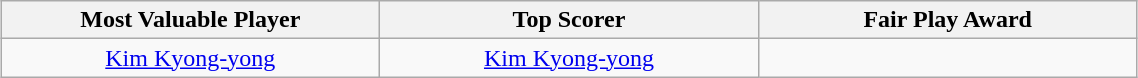<table class="wikitable" style="text-align:center; width:60%; margin:auto;">
<tr>
<th style="width:10%;">Most Valuable Player</th>
<th style="width:10%;">Top Scorer</th>
<th style="width:10%;">Fair Play Award</th>
</tr>
<tr>
<td> <a href='#'>Kim Kyong-yong</a></td>
<td> <a href='#'>Kim Kyong-yong</a></td>
<td></td>
</tr>
</table>
